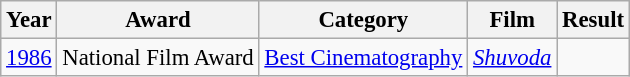<table class="wikitable" style="font-size: 95%;">
<tr>
<th>Year</th>
<th>Award</th>
<th>Category</th>
<th>Film</th>
<th>Result</th>
</tr>
<tr>
<td><a href='#'>1986</a></td>
<td>National Film Award</td>
<td><a href='#'>Best Cinematography</a></td>
<td><em><a href='#'>Shuvoda</a></em></td>
<td></td>
</tr>
</table>
